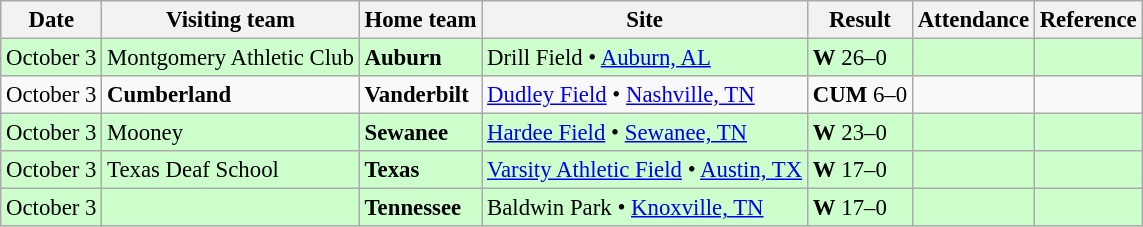<table class="wikitable" style="font-size:95%;">
<tr>
<th>Date</th>
<th>Visiting team</th>
<th>Home team</th>
<th>Site</th>
<th>Result</th>
<th>Attendance</th>
<th class="unsortable">Reference</th>
</tr>
<tr bgcolor=ccffcc>
<td>October 3</td>
<td>Montgomery Athletic Club</td>
<td><strong>Auburn</strong></td>
<td>Drill Field • <a href='#'>Auburn, AL</a></td>
<td><strong>W</strong> 26–0</td>
<td></td>
<td></td>
</tr>
<tr bgcolor=>
<td>October 3</td>
<td><strong>Cumberland</strong></td>
<td><strong>Vanderbilt</strong></td>
<td><a href='#'>Dudley Field</a> • <a href='#'>Nashville, TN</a></td>
<td><strong>CUM</strong> 6–0</td>
<td></td>
<td></td>
</tr>
<tr bgcolor=ccffcc>
<td>October 3</td>
<td>Mooney</td>
<td><strong>Sewanee</strong></td>
<td><a href='#'>Hardee Field</a> • <a href='#'>Sewanee, TN</a></td>
<td><strong>W</strong> 23–0</td>
<td></td>
<td></td>
</tr>
<tr bgcolor=ccffcc>
<td>October 3</td>
<td>Texas Deaf School</td>
<td><strong>Texas</strong></td>
<td><a href='#'>Varsity Athletic Field</a> • <a href='#'>Austin, TX</a></td>
<td><strong>W</strong> 17–0</td>
<td></td>
<td></td>
</tr>
<tr bgcolor=ccffcc>
<td>October 3</td>
<td></td>
<td><strong>Tennessee</strong></td>
<td>Baldwin Park • <a href='#'>Knoxville, TN</a></td>
<td><strong>W</strong> 17–0</td>
<td></td>
<td></td>
</tr>
</table>
